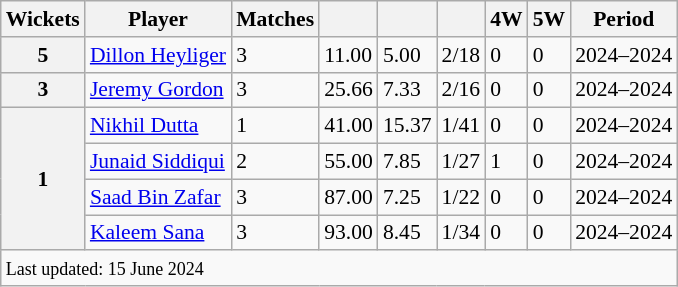<table class="wikitable" style="font-size: 90%">
<tr>
<th>Wickets</th>
<th>Player</th>
<th>Matches</th>
<th></th>
<th></th>
<th></th>
<th>4W</th>
<th>5W</th>
<th>Period</th>
</tr>
<tr>
<th>5</th>
<td><a href='#'>Dillon Heyliger</a></td>
<td>3</td>
<td>11.00</td>
<td>5.00</td>
<td>2/18</td>
<td>0</td>
<td>0</td>
<td>2024–2024</td>
</tr>
<tr>
<th>3</th>
<td><a href='#'>Jeremy Gordon</a></td>
<td>3</td>
<td>25.66</td>
<td>7.33</td>
<td>2/16</td>
<td>0</td>
<td>0</td>
<td>2024–2024</td>
</tr>
<tr>
<th rowspan="4">1</th>
<td><a href='#'>Nikhil Dutta</a></td>
<td>1</td>
<td>41.00</td>
<td>15.37</td>
<td>1/41</td>
<td>0</td>
<td>0</td>
<td>2024–2024</td>
</tr>
<tr>
<td><a href='#'>Junaid Siddiqui</a></td>
<td>2</td>
<td>55.00</td>
<td>7.85</td>
<td>1/27</td>
<td>1</td>
<td>0</td>
<td>2024–2024</td>
</tr>
<tr>
<td><a href='#'>Saad Bin Zafar</a></td>
<td>3</td>
<td>87.00</td>
<td>7.25</td>
<td>1/22</td>
<td>0</td>
<td>0</td>
<td>2024–2024</td>
</tr>
<tr>
<td><a href='#'>Kaleem Sana</a></td>
<td>3</td>
<td>93.00</td>
<td>8.45</td>
<td>1/34</td>
<td>0</td>
<td>0</td>
<td>2024–2024</td>
</tr>
<tr>
<td colspan="9"><small>Last updated: 15 June 2024</small></td>
</tr>
</table>
